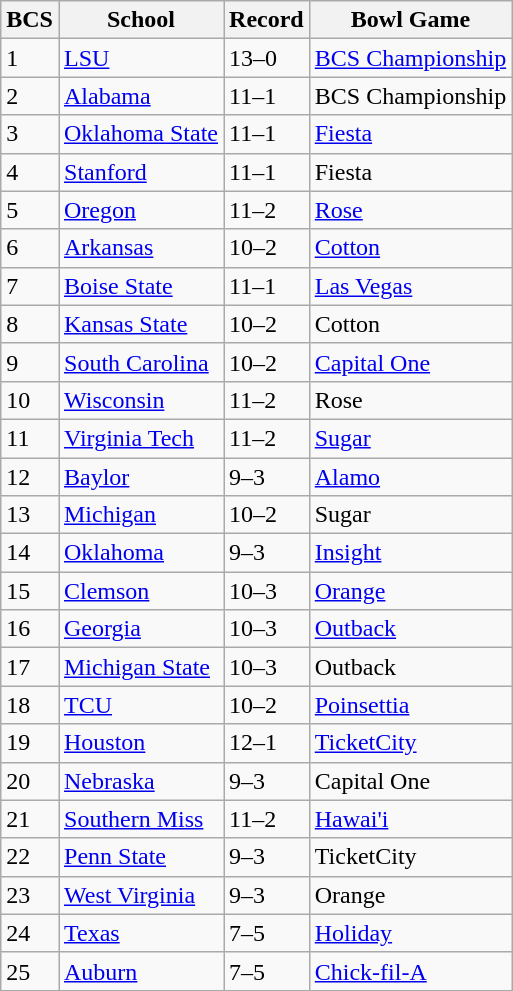<table class="wikitable">
<tr>
<th>BCS</th>
<th>School</th>
<th>Record</th>
<th>Bowl Game</th>
</tr>
<tr>
<td>1</td>
<td><a href='#'>LSU</a></td>
<td>13–0</td>
<td><a href='#'>BCS Championship</a></td>
</tr>
<tr>
<td>2</td>
<td><a href='#'>Alabama</a></td>
<td>11–1</td>
<td>BCS Championship</td>
</tr>
<tr>
<td>3</td>
<td><a href='#'>Oklahoma State</a></td>
<td>11–1</td>
<td><a href='#'>Fiesta</a></td>
</tr>
<tr>
<td>4</td>
<td><a href='#'>Stanford</a></td>
<td>11–1</td>
<td>Fiesta</td>
</tr>
<tr>
<td>5</td>
<td><a href='#'>Oregon</a></td>
<td>11–2</td>
<td><a href='#'>Rose</a></td>
</tr>
<tr>
<td>6</td>
<td><a href='#'>Arkansas</a></td>
<td>10–2</td>
<td><a href='#'>Cotton</a></td>
</tr>
<tr>
<td>7</td>
<td><a href='#'>Boise State</a></td>
<td>11–1</td>
<td><a href='#'>Las Vegas</a></td>
</tr>
<tr>
<td>8</td>
<td><a href='#'>Kansas State</a></td>
<td>10–2</td>
<td>Cotton</td>
</tr>
<tr>
<td>9</td>
<td><a href='#'>South Carolina</a></td>
<td>10–2</td>
<td><a href='#'>Capital One</a></td>
</tr>
<tr>
<td>10</td>
<td><a href='#'>Wisconsin</a></td>
<td>11–2</td>
<td>Rose</td>
</tr>
<tr>
<td>11</td>
<td><a href='#'>Virginia Tech</a></td>
<td>11–2</td>
<td><a href='#'>Sugar</a></td>
</tr>
<tr>
<td>12</td>
<td><a href='#'>Baylor</a></td>
<td>9–3</td>
<td><a href='#'>Alamo</a></td>
</tr>
<tr>
<td>13</td>
<td><a href='#'>Michigan</a></td>
<td>10–2</td>
<td>Sugar</td>
</tr>
<tr>
<td>14</td>
<td><a href='#'>Oklahoma</a></td>
<td>9–3</td>
<td><a href='#'>Insight</a></td>
</tr>
<tr>
<td>15</td>
<td><a href='#'>Clemson</a></td>
<td>10–3</td>
<td><a href='#'>Orange</a></td>
</tr>
<tr>
<td>16</td>
<td><a href='#'>Georgia</a></td>
<td>10–3</td>
<td><a href='#'>Outback</a></td>
</tr>
<tr>
<td>17</td>
<td><a href='#'>Michigan State</a></td>
<td>10–3</td>
<td>Outback</td>
</tr>
<tr>
<td>18</td>
<td><a href='#'>TCU</a></td>
<td>10–2</td>
<td><a href='#'>Poinsettia</a></td>
</tr>
<tr>
<td>19</td>
<td><a href='#'>Houston</a></td>
<td>12–1</td>
<td><a href='#'>TicketCity</a></td>
</tr>
<tr>
<td>20</td>
<td><a href='#'>Nebraska</a></td>
<td>9–3</td>
<td>Capital One</td>
</tr>
<tr>
<td>21</td>
<td><a href='#'>Southern Miss</a></td>
<td>11–2</td>
<td><a href='#'>Hawai'i</a></td>
</tr>
<tr>
<td>22</td>
<td><a href='#'>Penn State</a></td>
<td>9–3</td>
<td>TicketCity</td>
</tr>
<tr>
<td>23</td>
<td><a href='#'>West Virginia</a></td>
<td>9–3</td>
<td>Orange</td>
</tr>
<tr>
<td>24</td>
<td><a href='#'>Texas</a></td>
<td>7–5</td>
<td><a href='#'>Holiday</a></td>
</tr>
<tr>
<td>25</td>
<td><a href='#'>Auburn</a></td>
<td>7–5</td>
<td><a href='#'>Chick-fil-A</a></td>
</tr>
</table>
